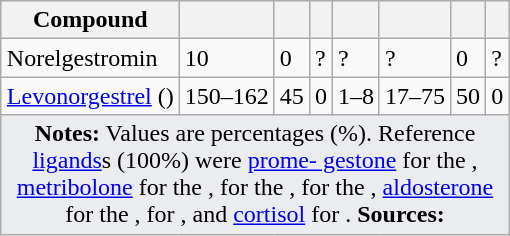<table class="wikitable mw-collapsible mw-collapsed" style="text-align:left; margin-left:auto; margin-right:auto; border:none;">
<tr>
<th>Compound</th>
<th></th>
<th></th>
<th></th>
<th></th>
<th></th>
<th></th>
<th></th>
</tr>
<tr>
<td>Norelgestromin</td>
<td>10</td>
<td>0</td>
<td>?</td>
<td>?</td>
<td>?</td>
<td>0</td>
<td>?</td>
</tr>
<tr>
<td><a href='#'>Levonorgestrel</a> ()</td>
<td>150–162</td>
<td>45</td>
<td>0</td>
<td>1–8</td>
<td>17–75</td>
<td>50</td>
<td>0</td>
</tr>
<tr class="sortbottom">
<td colspan="9" style="width:1px; background:#eaecf0; text-align:center;"><strong>Notes:</strong> Values are percentages (%). Reference <a href='#'>ligands</a>s (100%) were <a href='#'>prome- gestone</a> for the , <a href='#'>metribolone</a> for the , <a href='#'></a> for the ,  for the , <a href='#'>aldosterone</a> for the ,  for , and <a href='#'>cortisol</a> for . <strong>Sources:</strong> </td>
</tr>
</table>
